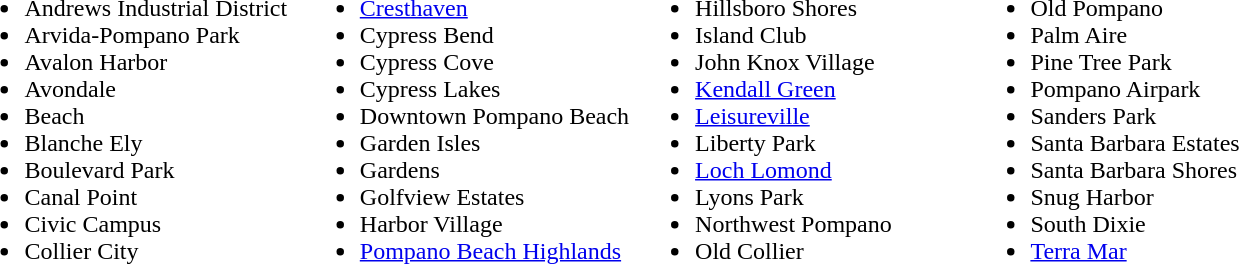<table>
<tr>
<td valign="top" width=25%><br><ul><li>Andrews Industrial District</li><li>Arvida-Pompano Park</li><li>Avalon Harbor</li><li>Avondale</li><li>Beach</li><li>Blanche Ely</li><li>Boulevard Park</li><li>Canal Point</li><li>Civic Campus</li><li>Collier City</li></ul></td>
<td valign="top" width=25%><br><ul><li><a href='#'>Cresthaven</a></li><li>Cypress Bend</li><li>Cypress Cove</li><li>Cypress Lakes</li><li>Downtown Pompano Beach</li><li>Garden Isles</li><li>Gardens</li><li>Golfview Estates</li><li>Harbor Village</li><li><a href='#'>Pompano Beach Highlands</a></li></ul></td>
<td valign="top" width=25%><br><ul><li>Hillsboro Shores</li><li>Island Club</li><li>John Knox Village</li><li><a href='#'>Kendall Green</a></li><li><a href='#'>Leisureville</a></li><li>Liberty Park</li><li><a href='#'>Loch Lomond</a></li><li>Lyons Park</li><li>Northwest Pompano</li><li>Old Collier</li></ul></td>
<td valign="top" width=25%><br><ul><li>Old Pompano</li><li>Palm Aire</li><li>Pine Tree Park</li><li>Pompano Airpark</li><li>Sanders Park</li><li>Santa Barbara Estates</li><li>Santa Barbara Shores</li><li>Snug Harbor</li><li>South Dixie</li><li><a href='#'>Terra Mar</a></li></ul></td>
</tr>
</table>
